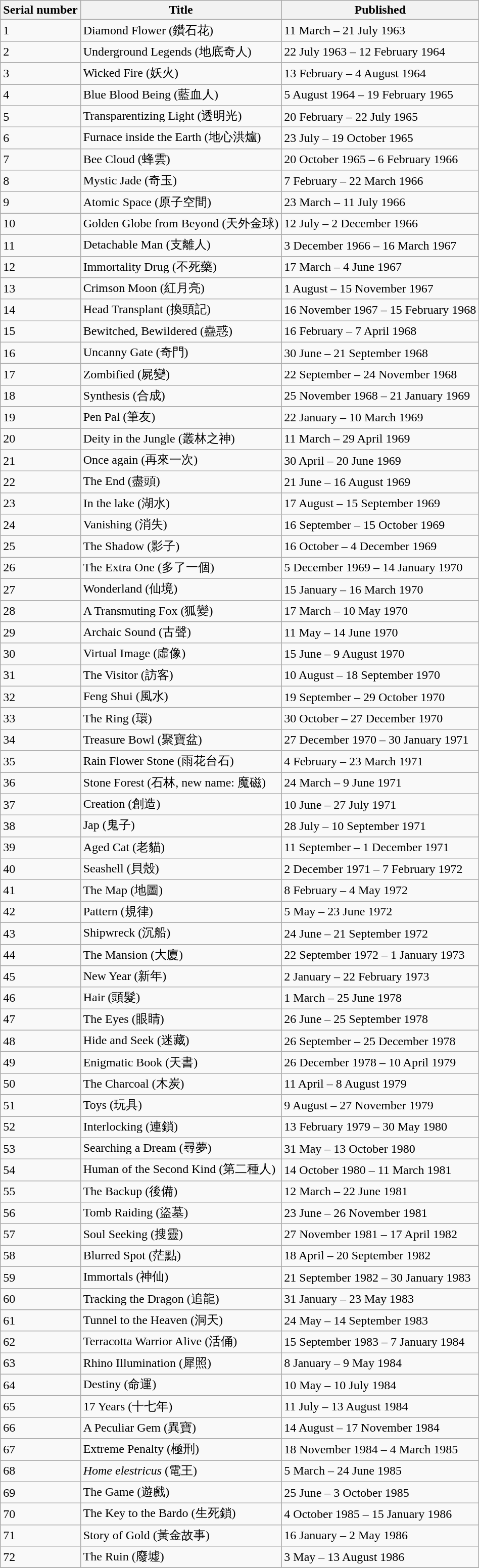<table class="wikitable">
<tr>
<th>Serial number</th>
<th>Title</th>
<th>Published</th>
</tr>
<tr>
<td>1</td>
<td>Diamond Flower (鑽石花)</td>
<td>11 March – 21 July 1963</td>
</tr>
<tr>
<td>2</td>
<td>Underground Legends (地底奇人)</td>
<td>22 July 1963 – 12 February 1964</td>
</tr>
<tr>
<td>3</td>
<td>Wicked Fire (妖火)</td>
<td>13 February – 4 August 1964</td>
</tr>
<tr>
<td>4</td>
<td>Blue Blood Being (藍血人)</td>
<td>5 August 1964 – 19 February 1965</td>
</tr>
<tr>
<td>5</td>
<td>Transparentizing Light (透明光)</td>
<td>20 February – 22 July 1965</td>
</tr>
<tr>
<td>6</td>
<td>Furnace inside the Earth (地心洪爐)</td>
<td>23 July – 19 October 1965</td>
</tr>
<tr>
<td>7</td>
<td>Bee Cloud (蜂雲)</td>
<td>20 October 1965 – 6 February 1966</td>
</tr>
<tr>
<td>8</td>
<td>Mystic Jade (奇玉)</td>
<td>7 February – 22 March 1966</td>
</tr>
<tr>
<td>9</td>
<td>Atomic Space (原子空間)</td>
<td>23 March – 11 July 1966</td>
</tr>
<tr>
<td>10</td>
<td>Golden Globe from Beyond (天外金球)</td>
<td>12 July – 2 December 1966</td>
</tr>
<tr>
<td>11</td>
<td>Detachable Man (支離人)</td>
<td>3 December 1966 – 16 March 1967</td>
</tr>
<tr>
<td>12</td>
<td>Immortality Drug (不死藥)</td>
<td>17 March – 4 June 1967</td>
</tr>
<tr>
<td>13</td>
<td>Crimson Moon (紅月亮)</td>
<td>1 August – 15 November 1967</td>
</tr>
<tr>
<td>14</td>
<td>Head Transplant (換頭記)</td>
<td>16 November 1967 – 15 February 1968</td>
</tr>
<tr>
<td>15</td>
<td>Bewitched, Bewildered (蠱惑)</td>
<td>16 February – 7 April 1968</td>
</tr>
<tr>
<td>16</td>
<td>Uncanny Gate (奇門)</td>
<td>30 June – 21 September 1968</td>
</tr>
<tr>
<td>17</td>
<td>Zombified (屍變)</td>
<td>22 September – 24 November 1968</td>
</tr>
<tr>
<td>18</td>
<td>Synthesis (合成)</td>
<td>25 November 1968 – 21 January 1969</td>
</tr>
<tr>
<td>19</td>
<td>Pen Pal (筆友)</td>
<td>22 January – 10 March 1969</td>
</tr>
<tr>
<td>20</td>
<td>Deity in the Jungle (叢林之神)</td>
<td>11 March – 29 April 1969</td>
</tr>
<tr>
<td>21</td>
<td>Once again (再來一次)</td>
<td>30 April – 20 June 1969</td>
</tr>
<tr>
<td>22</td>
<td>The End (盡頭)</td>
<td>21 June – 16 August 1969</td>
</tr>
<tr>
<td>23</td>
<td>In the lake (湖水)</td>
<td>17 August – 15 September 1969</td>
</tr>
<tr>
<td>24</td>
<td>Vanishing (消失)</td>
<td>16 September – 15 October 1969</td>
</tr>
<tr>
<td>25</td>
<td>The Shadow (影子)</td>
<td>16 October – 4 December 1969</td>
</tr>
<tr>
<td>26</td>
<td>The Extra One (多了一個)</td>
<td>5 December 1969 – 14 January 1970</td>
</tr>
<tr>
<td>27</td>
<td>Wonderland (仙境)</td>
<td>15 January – 16 March 1970</td>
</tr>
<tr>
<td>28</td>
<td>A Transmuting Fox (狐變)</td>
<td>17 March – 10 May 1970</td>
</tr>
<tr>
<td>29</td>
<td>Archaic Sound (古聲)</td>
<td>11 May – 14 June 1970</td>
</tr>
<tr>
<td>30</td>
<td>Virtual Image (虛像)</td>
<td>15 June – 9 August 1970</td>
</tr>
<tr>
<td>31</td>
<td>The Visitor (訪客)</td>
<td>10 August – 18 September 1970</td>
</tr>
<tr>
<td>32</td>
<td>Feng Shui (風水)</td>
<td>19 September – 29 October 1970</td>
</tr>
<tr>
<td>33</td>
<td>The Ring (環)</td>
<td>30 October – 27 December 1970</td>
</tr>
<tr>
<td>34</td>
<td>Treasure Bowl (聚寶盆)</td>
<td>27 December 1970 – 30 January 1971</td>
</tr>
<tr>
<td>35</td>
<td>Rain Flower Stone (雨花台石)</td>
<td>4 February – 23 March 1971</td>
</tr>
<tr>
<td>36</td>
<td>Stone Forest (石林, new name: 魔磁)</td>
<td>24 March – 9 June 1971</td>
</tr>
<tr>
<td>37</td>
<td>Creation (創造)</td>
<td>10 June – 27 July 1971</td>
</tr>
<tr>
<td>38</td>
<td>Jap (鬼子)</td>
<td>28 July – 10 September 1971</td>
</tr>
<tr>
<td>39</td>
<td>Aged Cat (老貓)</td>
<td>11 September – 1 December 1971</td>
</tr>
<tr>
<td>40</td>
<td>Seashell (貝殼)</td>
<td>2 December 1971 – 7 February 1972</td>
</tr>
<tr>
<td>41</td>
<td>The Map (地圖)</td>
<td>8 February – 4 May 1972</td>
</tr>
<tr>
<td>42</td>
<td>Pattern (規律)</td>
<td>5 May – 23 June 1972</td>
</tr>
<tr>
<td>43</td>
<td>Shipwreck (沉船)</td>
<td>24 June – 21 September 1972</td>
</tr>
<tr>
<td>44</td>
<td>The Mansion (大廈)</td>
<td>22 September 1972 – 1 January 1973</td>
</tr>
<tr>
<td>45</td>
<td>New Year (新年)</td>
<td>2 January – 22 February 1973</td>
</tr>
<tr>
<td>46</td>
<td>Hair (頭髮)</td>
<td>1 March – 25 June 1978</td>
</tr>
<tr>
<td>47</td>
<td>The Eyes (眼睛)</td>
<td>26 June – 25 September 1978</td>
</tr>
<tr>
<td>48</td>
<td>Hide and Seek (迷藏)</td>
<td>26 September – 25 December 1978</td>
</tr>
<tr>
<td>49</td>
<td>Enigmatic Book (天書)</td>
<td>26 December 1978 – 10 April 1979</td>
</tr>
<tr>
<td>50</td>
<td>The Charcoal (木炭)</td>
<td>11 April – 8 August 1979</td>
</tr>
<tr>
<td>51</td>
<td>Toys (玩具)</td>
<td>9 August – 27 November 1979</td>
</tr>
<tr>
<td>52</td>
<td>Interlocking (連鎖)</td>
<td>13 February 1979 – 30 May 1980</td>
</tr>
<tr>
<td>53</td>
<td>Searching a Dream  (尋夢)</td>
<td>31 May – 13 October 1980</td>
</tr>
<tr>
<td>54</td>
<td>Human of the Second Kind (第二種人)</td>
<td>14 October 1980 – 11 March 1981</td>
</tr>
<tr>
<td>55</td>
<td>The Backup (後備)</td>
<td>12 March – 22 June 1981</td>
</tr>
<tr>
<td>56</td>
<td>Tomb Raiding (盜墓)</td>
<td>23 June – 26 November 1981</td>
</tr>
<tr>
<td>57</td>
<td>Soul Seeking (搜靈)</td>
<td>27 November 1981 – 17 April 1982</td>
</tr>
<tr>
<td>58</td>
<td>Blurred Spot (茫點)</td>
<td>18 April – 20 September 1982</td>
</tr>
<tr>
<td>59</td>
<td>Immortals (神仙)</td>
<td>21 September 1982 – 30 January 1983</td>
</tr>
<tr>
<td>60</td>
<td>Tracking the Dragon (追龍)</td>
<td>31 January – 23 May 1983</td>
</tr>
<tr>
<td>61</td>
<td>Tunnel to the Heaven (洞天)</td>
<td>24 May – 14 September 1983</td>
</tr>
<tr>
<td>62</td>
<td>Terracotta Warrior Alive (活俑)</td>
<td>15 September 1983 – 7 January 1984</td>
</tr>
<tr>
<td>63</td>
<td>Rhino Illumination (犀照)</td>
<td>8 January – 9 May 1984</td>
</tr>
<tr>
<td>64</td>
<td>Destiny (命運)</td>
<td>10 May – 10 July 1984</td>
</tr>
<tr>
<td>65</td>
<td>17 Years (十七年)</td>
<td>11 July – 13 August 1984</td>
</tr>
<tr>
<td>66</td>
<td>A Peculiar Gem (異寶)</td>
<td>14 August – 17 November 1984</td>
</tr>
<tr>
<td>67</td>
<td>Extreme Penalty (極刑)</td>
<td>18 November 1984 – 4 March 1985</td>
</tr>
<tr>
<td>68</td>
<td><em>Home elestricus</em> (電王)</td>
<td>5 March – 24 June 1985</td>
</tr>
<tr>
<td>69</td>
<td>The Game (遊戲)</td>
<td>25 June – 3 October 1985</td>
</tr>
<tr>
<td>70</td>
<td>The Key to the Bardo (生死鎖)</td>
<td>4 October 1985 – 15 January 1986</td>
</tr>
<tr>
<td>71</td>
<td>Story of Gold (黃金故事)</td>
<td>16 January – 2 May 1986</td>
</tr>
<tr>
<td>72</td>
<td>The Ruin (廢墟)</td>
<td>3 May – 13 August 1986</td>
</tr>
<tr>
</tr>
</table>
